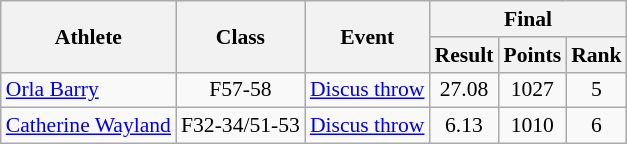<table class=wikitable style="font-size:90%">
<tr>
<th rowspan="2">Athlete</th>
<th rowspan="2">Class</th>
<th rowspan="2">Event</th>
<th colspan="3">Final</th>
</tr>
<tr>
<th>Result</th>
<th>Points</th>
<th>Rank</th>
</tr>
<tr>
<td><a href='#'>Orla Barry</a></td>
<td style="text-align:center;">F57-58</td>
<td><a href='#'>Discus throw</a></td>
<td style="text-align:center;">27.08</td>
<td style="text-align:center;">1027</td>
<td style="text-align:center;">5</td>
</tr>
<tr>
<td><a href='#'>Catherine Wayland</a></td>
<td style="text-align:center;">F32-34/51-53</td>
<td><a href='#'>Discus throw</a></td>
<td style="text-align:center;">6.13</td>
<td style="text-align:center;">1010</td>
<td style="text-align:center;">6</td>
</tr>
</table>
